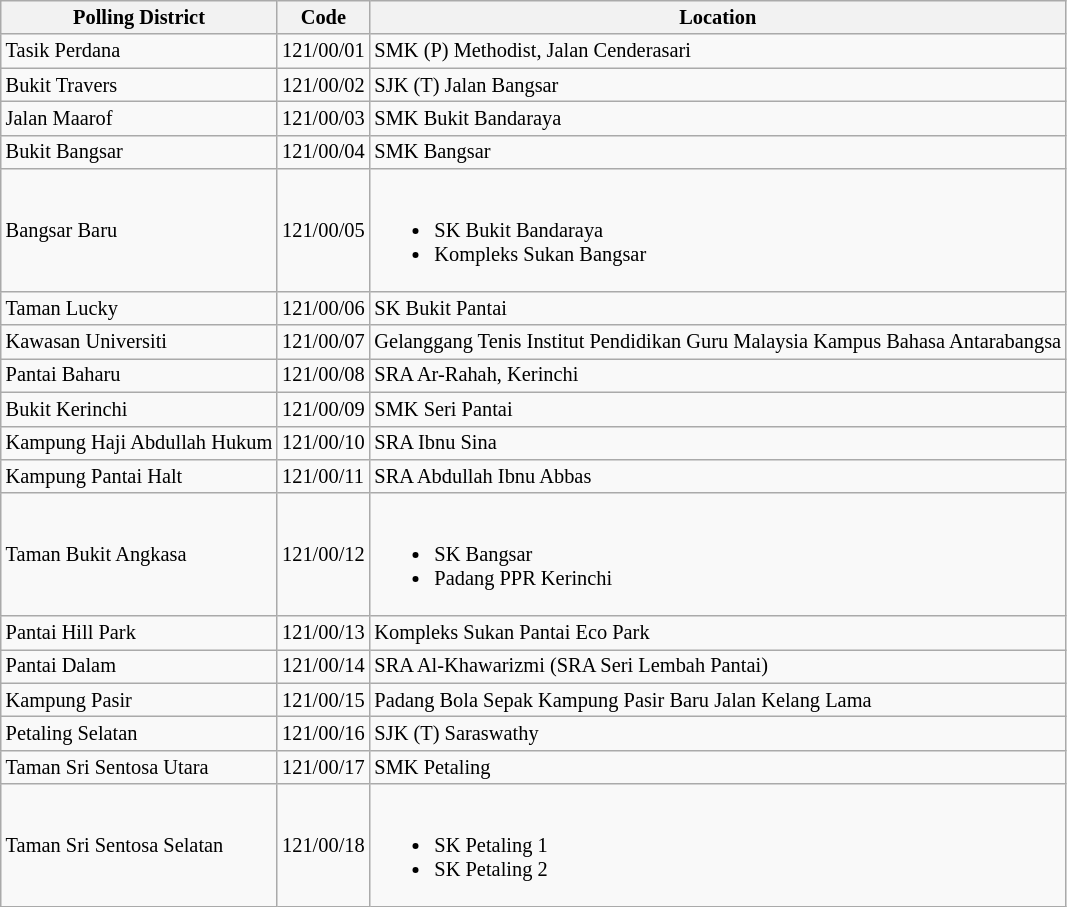<table class="wikitable sortable mw-collapsible" style="white-space:nowrap;font-size:85%">
<tr>
<th>Polling District</th>
<th>Code</th>
<th>Location</th>
</tr>
<tr>
<td>Tasik Perdana</td>
<td>121/00/01</td>
<td>SMK (P) Methodist, Jalan Cenderasari</td>
</tr>
<tr>
<td>Bukit Travers</td>
<td>121/00/02</td>
<td>SJK (T) Jalan Bangsar</td>
</tr>
<tr>
<td>Jalan Maarof</td>
<td>121/00/03</td>
<td>SMK Bukit Bandaraya</td>
</tr>
<tr>
<td>Bukit Bangsar</td>
<td>121/00/04</td>
<td>SMK Bangsar</td>
</tr>
<tr>
<td>Bangsar Baru</td>
<td>121/00/05</td>
<td><br><ul><li>SK Bukit Bandaraya</li><li>Kompleks Sukan Bangsar</li></ul></td>
</tr>
<tr>
<td>Taman Lucky</td>
<td>121/00/06</td>
<td>SK Bukit Pantai</td>
</tr>
<tr>
<td>Kawasan Universiti</td>
<td>121/00/07</td>
<td>Gelanggang Tenis Institut Pendidikan Guru Malaysia Kampus Bahasa Antarabangsa</td>
</tr>
<tr>
<td>Pantai Baharu</td>
<td>121/00/08</td>
<td>SRA Ar-Rahah, Kerinchi</td>
</tr>
<tr>
<td>Bukit Kerinchi</td>
<td>121/00/09</td>
<td>SMK Seri Pantai</td>
</tr>
<tr>
<td>Kampung Haji Abdullah Hukum</td>
<td>121/00/10</td>
<td>SRA Ibnu Sina</td>
</tr>
<tr>
<td>Kampung Pantai Halt</td>
<td>121/00/11</td>
<td>SRA Abdullah Ibnu Abbas</td>
</tr>
<tr>
<td>Taman Bukit Angkasa</td>
<td>121/00/12</td>
<td><br><ul><li>SK Bangsar</li><li>Padang PPR Kerinchi</li></ul></td>
</tr>
<tr>
<td>Pantai Hill Park</td>
<td>121/00/13</td>
<td>Kompleks Sukan Pantai Eco Park</td>
</tr>
<tr>
<td>Pantai Dalam</td>
<td>121/00/14</td>
<td>SRA Al-Khawarizmi (SRA Seri Lembah Pantai)</td>
</tr>
<tr>
<td>Kampung Pasir</td>
<td>121/00/15</td>
<td>Padang Bola Sepak Kampung Pasir Baru Jalan Kelang Lama</td>
</tr>
<tr>
<td>Petaling Selatan</td>
<td>121/00/16</td>
<td>SJK (T) Saraswathy</td>
</tr>
<tr>
<td>Taman Sri Sentosa Utara</td>
<td>121/00/17</td>
<td>SMK Petaling</td>
</tr>
<tr>
<td>Taman Sri Sentosa Selatan</td>
<td>121/00/18</td>
<td><br><ul><li>SK Petaling 1</li><li>SK Petaling 2</li></ul></td>
</tr>
</table>
